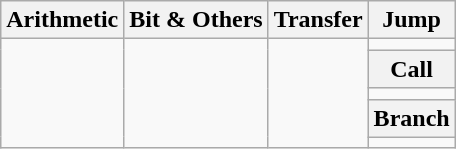<table class="wikitable">
<tr>
<th>Arithmetic</th>
<th>Bit & Others</th>
<th>Transfer</th>
<th>Jump</th>
</tr>
<tr>
<td valign=top rowspan=5></td>
<td valign=top rowspan=5></td>
<td valign=top rowspan=5></td>
<td valign=top></td>
</tr>
<tr>
<th>Call</th>
</tr>
<tr>
<td valign=top></td>
</tr>
<tr>
<th>Branch</th>
</tr>
<tr>
<td valign=top></td>
</tr>
</table>
